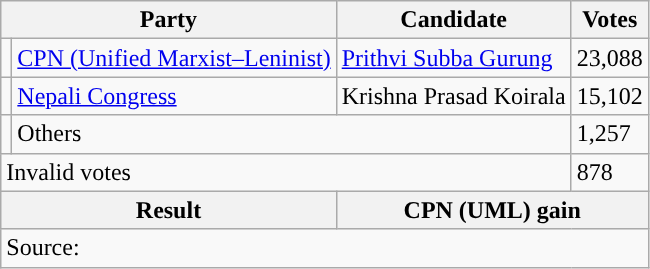<table class="wikitable">
<tr>
<th colspan="2">Party</th>
<th>Candidate</th>
<th>Votes</th>
</tr>
<tr>
<td style="background-color:"></td>
<td><a href='#'>CPN (Unified Marxist–Leninist)</a></td>
<td><a href='#'>Prithvi Subba Gurung</a></td>
<td>23,088</td>
</tr>
<tr>
<td style="background-color:"></td>
<td><a href='#'>Nepali Congress</a></td>
<td>Krishna Prasad Koirala</td>
<td>15,102</td>
</tr>
<tr>
<td></td>
<td colspan="2">Others</td>
<td>1,257</td>
</tr>
<tr>
<td colspan="3">Invalid votes</td>
<td>878</td>
</tr>
<tr>
<th colspan="2">Result</th>
<th colspan="2">CPN (UML) gain</th>
</tr>
<tr>
<td colspan="4">Source: </td>
</tr>
</table>
